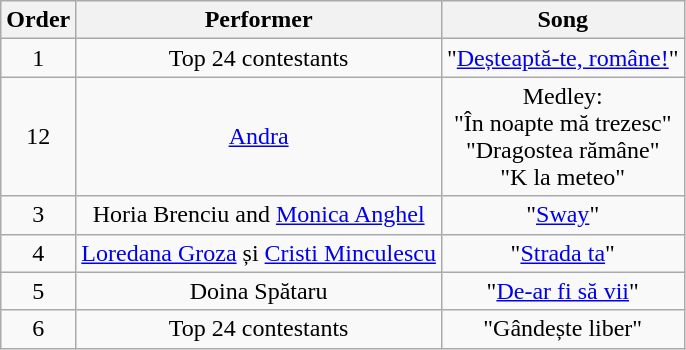<table class="wikitable" style="text-align:center">
<tr>
<th>Order</th>
<th>Performer</th>
<th>Song</th>
</tr>
<tr>
<td>1</td>
<td>Top 24 contestants</td>
<td>"<a href='#'>Deșteaptă-te, române!</a>"</td>
</tr>
<tr>
<td>12</td>
<td><a href='#'>Andra</a></td>
<td>Medley:<br>"În noapte mă trezesc"<br>"Dragostea rămâne"<br>"K la meteo"</td>
</tr>
<tr>
<td>3</td>
<td>Horia Brenciu and <a href='#'>Monica Anghel</a></td>
<td>"<a href='#'>Sway</a>"</td>
</tr>
<tr>
<td>4</td>
<td><a href='#'>Loredana Groza</a> și <a href='#'>Cristi Minculescu</a></td>
<td>"<a href='#'>Strada ta</a>"</td>
</tr>
<tr>
<td>5</td>
<td>Doina Spătaru</td>
<td>"<a href='#'>De-ar fi să vii</a>"</td>
</tr>
<tr>
<td>6</td>
<td>Top 24 contestants</td>
<td>"Gândește liber"</td>
</tr>
</table>
